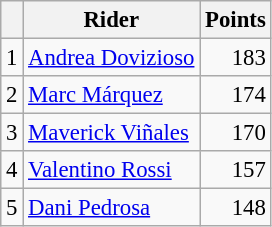<table class="wikitable" style="font-size: 95%;">
<tr>
<th></th>
<th>Rider</th>
<th>Points</th>
</tr>
<tr>
<td align=center>1</td>
<td> <a href='#'>Andrea Dovizioso</a></td>
<td align=right>183</td>
</tr>
<tr>
<td align=center>2</td>
<td> <a href='#'>Marc Márquez</a></td>
<td align=right>174</td>
</tr>
<tr>
<td align=center>3</td>
<td> <a href='#'>Maverick Viñales</a></td>
<td align=right>170</td>
</tr>
<tr>
<td align=center>4</td>
<td> <a href='#'>Valentino Rossi</a></td>
<td align=right>157</td>
</tr>
<tr>
<td align=center>5</td>
<td> <a href='#'>Dani Pedrosa</a></td>
<td align=right>148</td>
</tr>
</table>
